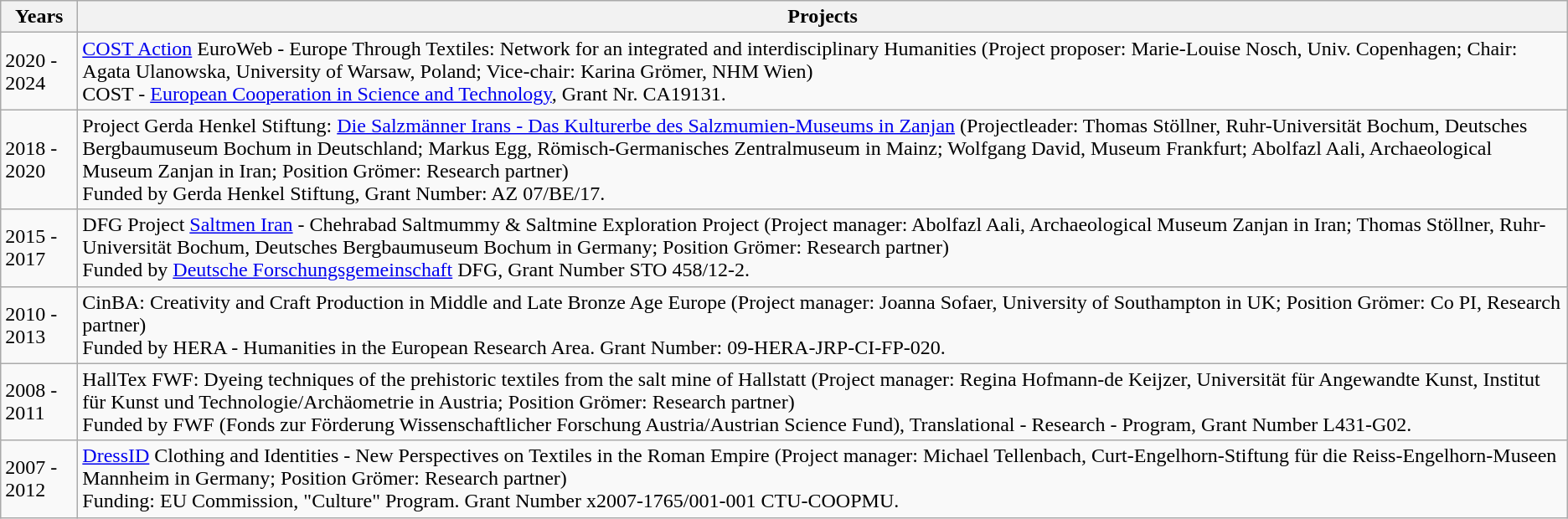<table class="wikitable">
<tr>
<th>Years</th>
<th>Projects</th>
</tr>
<tr>
<td>2020 - 2024</td>
<td><a href='#'>COST Action</a> EuroWeb - Europe Through Textiles: Network for an integrated and interdisciplinary Humanities (Project proposer: Marie-Louise Nosch, Univ. Copenhagen; Chair: Agata Ulanowska, University of Warsaw, Poland; Vice-chair: Karina Grömer, NHM Wien)<br>COST - <a href='#'>European Cooperation in Science and Technology</a>, Grant Nr. CA19131.</td>
</tr>
<tr>
<td>2018 - 2020</td>
<td>Project Gerda Henkel Stiftung: <a href='#'>Die Salzmänner Irans - Das Kulturerbe des Salzmumien-Museums in Zanjan</a> (Projectleader: Thomas Stöllner, Ruhr-Universität Bochum, Deutsches Bergbaumuseum Bochum in Deutschland; Markus Egg, Römisch-Germanisches Zentralmuseum in Mainz; Wolfgang David, Museum Frankfurt; Abolfazl Aali, Archaeological Museum Zanjan in Iran; Position Grömer: Research partner)<br>Funded by Gerda Henkel Stiftung, Grant Number: AZ 07/BE/17.</td>
</tr>
<tr>
<td>2015 - 2017</td>
<td>DFG Project <a href='#'>Saltmen Iran</a> - Chehrabad Saltmummy & Saltmine Exploration Project (Project manager: Abolfazl Aali, Archaeological Museum Zanjan in Iran; Thomas Stöllner, Ruhr-Universität Bochum, Deutsches Bergbaumuseum Bochum in Germany; Position Grömer: Research partner)<br>Funded by <a href='#'>Deutsche Forschungsgemeinschaft</a> DFG, Grant Number STO 458/12-2.</td>
</tr>
<tr>
<td>2010 - 2013</td>
<td>CinBA: Creativity and Craft Production in Middle and Late Bronze Age Europe (Project manager: Joanna Sofaer, University of Southampton in UK; Position Grömer: Co PI, Research partner)<br>Funded by HERA - Humanities in the European Research Area. Grant Number: 09-HERA-JRP-CI-FP-020.</td>
</tr>
<tr>
<td>2008 - 2011</td>
<td>HallTex FWF: Dyeing techniques of the prehistoric textiles from the salt mine of Hallstatt (Project manager: Regina Hofmann-de Keijzer, Universität für Angewandte Kunst, Institut für Kunst und Technologie/Archäometrie in Austria; Position Grömer: Research partner)<br>Funded by FWF (Fonds zur Förderung Wissenschaftlicher Forschung Austria/Austrian Science Fund), Translational - Research - Program, Grant Number L431-G02.</td>
</tr>
<tr>
<td>2007 - 2012</td>
<td><a href='#'>DressID</a> Clothing and Identities - New Perspectives on Textiles in the Roman Empire (Project manager: Michael Tellenbach, Curt-Engelhorn-Stiftung für die Reiss-Engelhorn-Museen Mannheim in Germany; Position Grömer: Research partner)<br>Funding: EU Commission, "Culture" Program. Grant Number x2007-1765/001-001 CTU-COOPMU.</td>
</tr>
</table>
